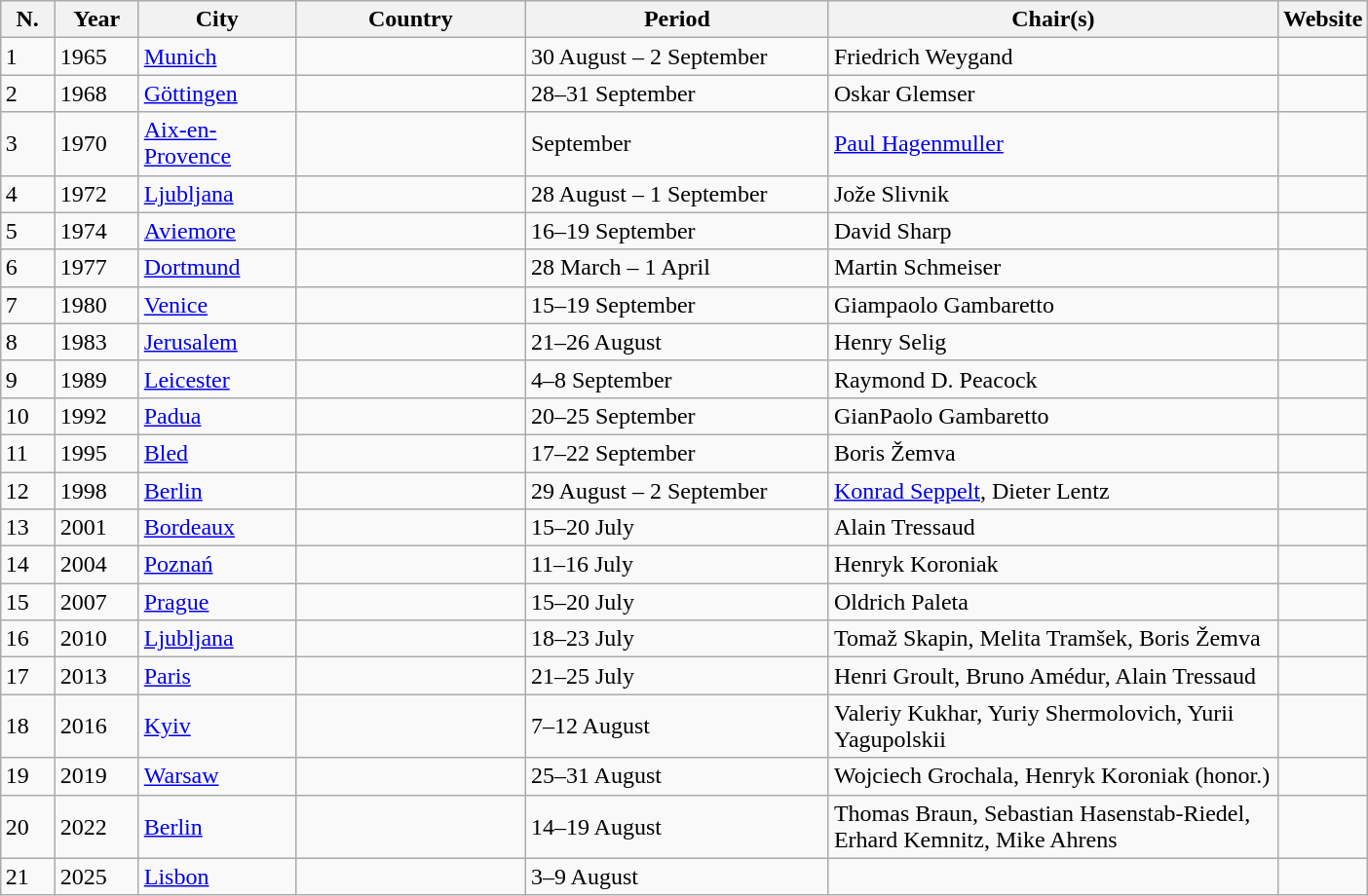<table class="wikitable sortable" style="margin: 1ex auto 1ex auto">
<tr>
<th style="width:30px">N.</th>
<th style="width:50px">Year</th>
<th style="width:100px">City</th>
<th style="width:150px">Country</th>
<th style="width:200px">Period</th>
<th style="width:300px">Chair(s)</th>
<th class="unsortable">Website</th>
</tr>
<tr>
<td>1</td>
<td>1965</td>
<td><a href='#'>Munich</a></td>
<td></td>
<td>30 August – 2 September</td>
<td>Friedrich Weygand</td>
<td></td>
</tr>
<tr>
<td>2 </td>
<td>1968</td>
<td><a href='#'>Göttingen</a></td>
<td></td>
<td>28–31 September</td>
<td>Oskar Glemser</td>
<td></td>
</tr>
<tr>
<td>3 </td>
<td>1970</td>
<td><a href='#'>Aix-en-Provence</a></td>
<td></td>
<td>September</td>
<td><a href='#'>Paul Hagenmuller</a></td>
<td></td>
</tr>
<tr>
<td>4</td>
<td>1972</td>
<td><a href='#'>Ljubljana</a></td>
<td></td>
<td>28 August – 1 September</td>
<td>Jože Slivnik</td>
<td></td>
</tr>
<tr>
<td>5 </td>
<td>1974</td>
<td><a href='#'>Aviemore</a></td>
<td></td>
<td>16–19 September</td>
<td>David Sharp</td>
<td></td>
</tr>
<tr>
<td>6 </td>
<td>1977</td>
<td><a href='#'>Dortmund</a></td>
<td></td>
<td>28 March – 1 April</td>
<td>Martin Schmeiser</td>
<td></td>
</tr>
<tr>
<td>7 </td>
<td>1980</td>
<td><a href='#'>Venice</a></td>
<td></td>
<td>15–19 September</td>
<td>Giampaolo Gambaretto</td>
<td></td>
</tr>
<tr>
<td>8 </td>
<td>1983</td>
<td><a href='#'>Jerusalem</a></td>
<td></td>
<td>21–26 August</td>
<td>Henry Selig</td>
<td></td>
</tr>
<tr>
<td>9 </td>
<td>1989</td>
<td><a href='#'>Leicester</a></td>
<td></td>
<td>4–8 September</td>
<td>Raymond D. Peacock</td>
<td></td>
</tr>
<tr>
<td>10 </td>
<td>1992</td>
<td><a href='#'>Padua</a></td>
<td></td>
<td>20–25 September</td>
<td>GianPaolo Gambaretto</td>
<td></td>
</tr>
<tr>
<td>11 </td>
<td>1995</td>
<td><a href='#'>Bled</a></td>
<td></td>
<td>17–22 September</td>
<td>Boris Žemva</td>
<td></td>
</tr>
<tr>
<td>12 </td>
<td>1998</td>
<td><a href='#'>Berlin</a></td>
<td></td>
<td>29 August – 2 September</td>
<td><a href='#'>Konrad Seppelt</a>, Dieter Lentz</td>
<td></td>
</tr>
<tr>
<td>13 </td>
<td>2001</td>
<td><a href='#'>Bordeaux</a></td>
<td></td>
<td>15–20 July</td>
<td>Alain Tressaud</td>
<td></td>
</tr>
<tr>
<td>14 </td>
<td>2004</td>
<td><a href='#'>Poznań</a></td>
<td></td>
<td>11–16 July</td>
<td>Henryk Koroniak</td>
<td></td>
</tr>
<tr>
<td>15 </td>
<td>2007</td>
<td><a href='#'>Prague</a></td>
<td></td>
<td>15–20 July</td>
<td>Oldrich Paleta</td>
<td></td>
</tr>
<tr>
<td>16</td>
<td>2010</td>
<td><a href='#'>Ljubljana</a></td>
<td></td>
<td>18–23 July</td>
<td>Tomaž Skapin, Melita Tramšek,  Boris Žemva</td>
<td></td>
</tr>
<tr>
<td>17</td>
<td>2013</td>
<td><a href='#'>Paris</a></td>
<td></td>
<td>21–25 July</td>
<td>Henri Groult,  Bruno Amédur,  Alain Tressaud</td>
<td></td>
</tr>
<tr>
<td>18</td>
<td>2016</td>
<td><a href='#'>Kyiv</a></td>
<td></td>
<td>7–12 August</td>
<td>Valeriy Kukhar, Yuriy Shermolovich,  Yurii Yagupolskii</td>
<td></td>
</tr>
<tr>
<td>19</td>
<td>2019</td>
<td><a href='#'>Warsaw</a></td>
<td></td>
<td>25–31 August</td>
<td>Wojciech Grochala, Henryk Koroniak (honor.)</td>
<td></td>
</tr>
<tr>
<td>20</td>
<td>2022</td>
<td><a href='#'>Berlin</a></td>
<td></td>
<td>14–19 August</td>
<td>Thomas Braun, Sebastian Hasenstab-Riedel, Erhard Kemnitz,  Mike Ahrens</td>
<td></td>
</tr>
<tr>
<td>21</td>
<td>2025</td>
<td><a href='#'>Lisbon</a></td>
<td></td>
<td>3–9 August</td>
<td></td>
<td></td>
</tr>
</table>
